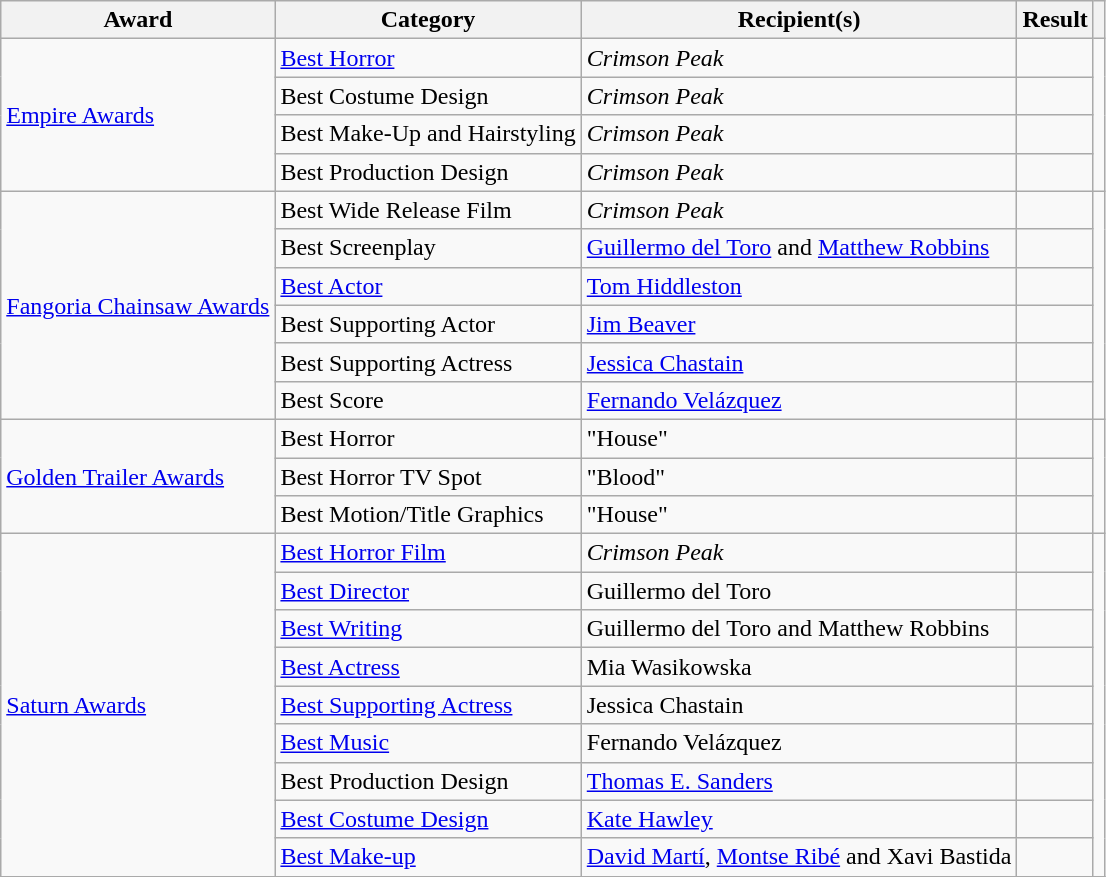<table class="wikitable sortable">
<tr>
<th>Award</th>
<th>Category</th>
<th>Recipient(s)</th>
<th>Result</th>
<th></th>
</tr>
<tr>
<td rowspan="4"><a href='#'>Empire Awards</a></td>
<td><a href='#'>Best Horror</a></td>
<td><em>Crimson Peak</em></td>
<td></td>
<td rowspan="4" style="text-align:center;"><br></td>
</tr>
<tr>
<td>Best Costume Design</td>
<td><em>Crimson Peak</em></td>
<td></td>
</tr>
<tr>
<td>Best Make-Up and Hairstyling</td>
<td><em>Crimson Peak</em></td>
<td></td>
</tr>
<tr>
<td>Best Production Design</td>
<td><em>Crimson Peak</em></td>
<td></td>
</tr>
<tr>
<td rowspan="6"><a href='#'>Fangoria Chainsaw Awards</a></td>
<td>Best Wide Release Film</td>
<td><em>Crimson Peak</em></td>
<td></td>
<td rowspan="6" style="text-align:center;"></td>
</tr>
<tr>
<td>Best Screenplay</td>
<td><a href='#'>Guillermo del Toro</a> and <a href='#'>Matthew Robbins</a></td>
<td></td>
</tr>
<tr>
<td><a href='#'>Best Actor</a></td>
<td><a href='#'>Tom Hiddleston</a></td>
<td></td>
</tr>
<tr>
<td>Best Supporting Actor</td>
<td><a href='#'>Jim Beaver</a></td>
<td></td>
</tr>
<tr>
<td>Best Supporting Actress</td>
<td><a href='#'>Jessica Chastain</a></td>
<td></td>
</tr>
<tr>
<td>Best Score</td>
<td><a href='#'>Fernando Velázquez</a></td>
<td></td>
</tr>
<tr>
<td rowspan="3"><a href='#'>Golden Trailer Awards</a></td>
<td>Best Horror</td>
<td>"House"</td>
<td></td>
<td rowspan="3" style="text-align:center;"></td>
</tr>
<tr>
<td>Best Horror TV Spot</td>
<td>"Blood"</td>
<td></td>
</tr>
<tr>
<td>Best Motion/Title Graphics</td>
<td>"House"</td>
<td></td>
</tr>
<tr>
<td rowspan="9"><a href='#'>Saturn Awards</a></td>
<td><a href='#'>Best Horror Film</a></td>
<td><em>Crimson Peak</em></td>
<td></td>
<td rowspan="9" style="text-align:center;"><br></td>
</tr>
<tr>
<td><a href='#'>Best Director</a></td>
<td>Guillermo del Toro</td>
<td></td>
</tr>
<tr>
<td><a href='#'>Best Writing</a></td>
<td>Guillermo del Toro and Matthew Robbins</td>
<td></td>
</tr>
<tr>
<td><a href='#'>Best Actress</a></td>
<td>Mia Wasikowska</td>
<td></td>
</tr>
<tr>
<td><a href='#'>Best Supporting Actress</a></td>
<td>Jessica Chastain</td>
<td></td>
</tr>
<tr>
<td><a href='#'>Best Music</a></td>
<td>Fernando Velázquez</td>
<td></td>
</tr>
<tr>
<td>Best Production Design</td>
<td><a href='#'>Thomas E. Sanders</a></td>
<td></td>
</tr>
<tr>
<td><a href='#'>Best Costume Design</a></td>
<td><a href='#'>Kate Hawley</a></td>
<td></td>
</tr>
<tr>
<td><a href='#'>Best Make-up</a></td>
<td><a href='#'>David Martí</a>, <a href='#'>Montse Ribé</a> and Xavi Bastida</td>
<td></td>
</tr>
<tr>
</tr>
</table>
